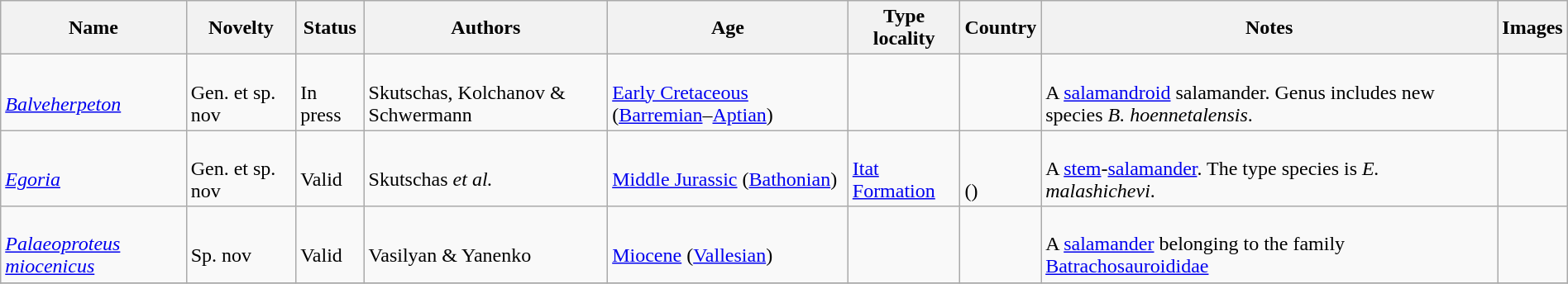<table class="wikitable sortable"  style="margin:auto; width:100%;">
<tr>
<th>Name</th>
<th>Novelty</th>
<th>Status</th>
<th>Authors</th>
<th>Age</th>
<th>Type locality</th>
<th>Country</th>
<th>Notes</th>
<th>Images</th>
</tr>
<tr>
<td><br><em><a href='#'>Balveherpeton</a></em></td>
<td><br>Gen. et sp. nov</td>
<td><br>In press</td>
<td><br>Skutschas, Kolchanov & Schwermann</td>
<td><br><a href='#'>Early Cretaceous</a> (<a href='#'>Barremian</a>–<a href='#'>Aptian</a>)</td>
<td></td>
<td><br></td>
<td><br>A <a href='#'>salamandroid</a> salamander. Genus includes new species <em>B. hoennetalensis</em>.</td>
<td></td>
</tr>
<tr>
<td><br><em><a href='#'>Egoria</a></em></td>
<td><br>Gen. et sp. nov</td>
<td><br>Valid</td>
<td><br>Skutschas <em>et al.</em></td>
<td><br><a href='#'>Middle Jurassic</a> (<a href='#'>Bathonian</a>)</td>
<td><br><a href='#'>Itat Formation</a></td>
<td><br><br>()</td>
<td><br>A <a href='#'>stem</a>-<a href='#'>salamander</a>. The type species is <em>E. malashichevi</em>.</td>
<td></td>
</tr>
<tr>
<td><br><em><a href='#'>Palaeoproteus miocenicus</a></em></td>
<td><br>Sp. nov</td>
<td><br>Valid</td>
<td><br>Vasilyan & Yanenko</td>
<td><br><a href='#'>Miocene</a> (<a href='#'>Vallesian</a>)</td>
<td></td>
<td><br><br>
</td>
<td><br>A <a href='#'>salamander</a> belonging to the family <a href='#'>Batrachosauroididae</a></td>
<td></td>
</tr>
<tr>
</tr>
</table>
